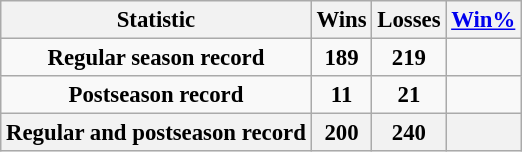<table class="wikitable" style="text-align:center; font-size:95%">
<tr hfh>
<th>Statistic</th>
<th>Wins</th>
<th>Losses</th>
<th><a href='#'>Win%</a></th>
</tr>
<tr>
<td><strong>Regular season record</strong></td>
<td><strong>189</strong></td>
<td><strong>219</strong></td>
<td><strong></strong></td>
</tr>
<tr>
<td><strong>Postseason record</strong></td>
<td><strong>11</strong></td>
<td><strong>21</strong></td>
<td><strong></strong></td>
</tr>
<tr>
<th><strong>Regular and postseason record</strong></th>
<th><strong>200</strong></th>
<th><strong>240</strong></th>
<th><strong></strong></th>
</tr>
</table>
